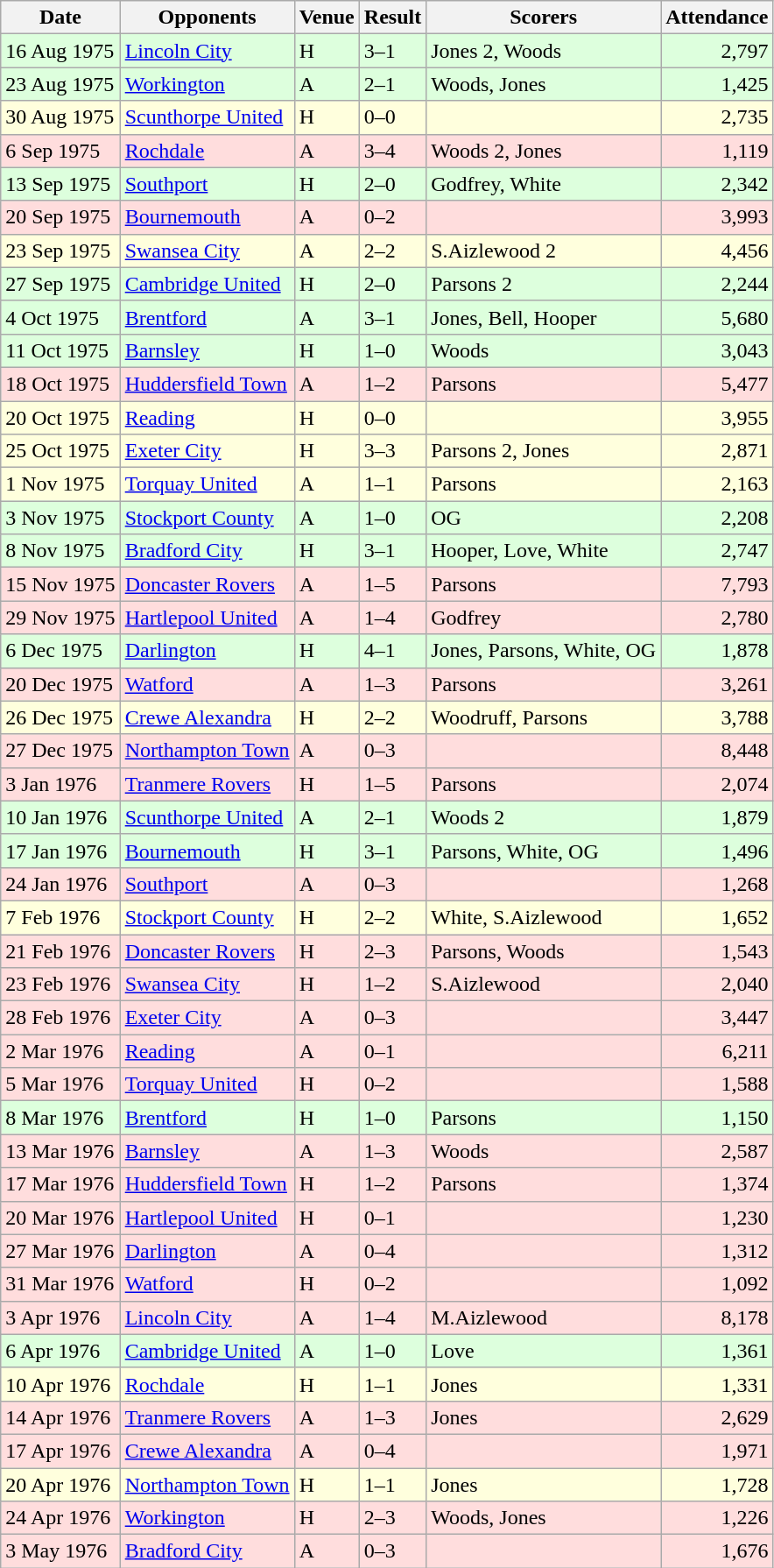<table class="wikitable sortable">
<tr>
<th>Date</th>
<th>Opponents</th>
<th>Venue</th>
<th>Result</th>
<th>Scorers</th>
<th>Attendance</th>
</tr>
<tr bgcolor="#ddffdd">
<td>16 Aug 1975</td>
<td><a href='#'>Lincoln City</a></td>
<td>H</td>
<td>3–1</td>
<td>Jones 2, Woods</td>
<td align="right">2,797</td>
</tr>
<tr bgcolor="#ddffdd">
<td>23 Aug 1975</td>
<td><a href='#'>Workington</a></td>
<td>A</td>
<td>2–1</td>
<td>Woods, Jones</td>
<td align="right">1,425</td>
</tr>
<tr bgcolor="#ffffdd">
<td>30 Aug 1975</td>
<td><a href='#'>Scunthorpe United</a></td>
<td>H</td>
<td>0–0</td>
<td></td>
<td align="right">2,735</td>
</tr>
<tr bgcolor="#ffdddd">
<td>6 Sep 1975</td>
<td><a href='#'>Rochdale</a></td>
<td>A</td>
<td>3–4</td>
<td>Woods 2, Jones</td>
<td align="right">1,119</td>
</tr>
<tr bgcolor="#ddffdd">
<td>13 Sep 1975</td>
<td><a href='#'>Southport</a></td>
<td>H</td>
<td>2–0</td>
<td>Godfrey, White</td>
<td align="right">2,342</td>
</tr>
<tr bgcolor="#ffdddd">
<td>20 Sep 1975</td>
<td><a href='#'>Bournemouth</a></td>
<td>A</td>
<td>0–2</td>
<td></td>
<td align="right">3,993</td>
</tr>
<tr bgcolor="#ffffdd">
<td>23 Sep 1975</td>
<td><a href='#'>Swansea City</a></td>
<td>A</td>
<td>2–2</td>
<td>S.Aizlewood 2</td>
<td align="right">4,456</td>
</tr>
<tr bgcolor="#ddffdd">
<td>27 Sep 1975</td>
<td><a href='#'>Cambridge United</a></td>
<td>H</td>
<td>2–0</td>
<td>Parsons 2</td>
<td align="right">2,244</td>
</tr>
<tr bgcolor="#ddffdd">
<td>4 Oct 1975</td>
<td><a href='#'>Brentford</a></td>
<td>A</td>
<td>3–1</td>
<td>Jones, Bell, Hooper</td>
<td align="right">5,680</td>
</tr>
<tr bgcolor="#ddffdd">
<td>11 Oct 1975</td>
<td><a href='#'>Barnsley</a></td>
<td>H</td>
<td>1–0</td>
<td>Woods</td>
<td align="right">3,043</td>
</tr>
<tr bgcolor="#ffdddd">
<td>18 Oct 1975</td>
<td><a href='#'>Huddersfield Town</a></td>
<td>A</td>
<td>1–2</td>
<td>Parsons</td>
<td align="right">5,477</td>
</tr>
<tr bgcolor="#ffffdd">
<td>20 Oct 1975</td>
<td><a href='#'>Reading</a></td>
<td>H</td>
<td>0–0</td>
<td></td>
<td align="right">3,955</td>
</tr>
<tr bgcolor="#ffffdd">
<td>25 Oct 1975</td>
<td><a href='#'>Exeter City</a></td>
<td>H</td>
<td>3–3</td>
<td>Parsons 2, Jones</td>
<td align="right">2,871</td>
</tr>
<tr bgcolor="#ffffdd">
<td>1 Nov 1975</td>
<td><a href='#'>Torquay United</a></td>
<td>A</td>
<td>1–1</td>
<td>Parsons</td>
<td align="right">2,163</td>
</tr>
<tr bgcolor="#ddffdd">
<td>3 Nov 1975</td>
<td><a href='#'>Stockport County</a></td>
<td>A</td>
<td>1–0</td>
<td>OG</td>
<td align="right">2,208</td>
</tr>
<tr bgcolor="#ddffdd">
<td>8 Nov 1975</td>
<td><a href='#'>Bradford City</a></td>
<td>H</td>
<td>3–1</td>
<td>Hooper, Love, White</td>
<td align="right">2,747</td>
</tr>
<tr bgcolor="#ffdddd">
<td>15 Nov 1975</td>
<td><a href='#'>Doncaster Rovers</a></td>
<td>A</td>
<td>1–5</td>
<td>Parsons</td>
<td align="right">7,793</td>
</tr>
<tr bgcolor="#ffdddd">
<td>29 Nov 1975</td>
<td><a href='#'>Hartlepool United</a></td>
<td>A</td>
<td>1–4</td>
<td>Godfrey</td>
<td align="right">2,780</td>
</tr>
<tr bgcolor="#ddffdd">
<td>6 Dec 1975</td>
<td><a href='#'>Darlington</a></td>
<td>H</td>
<td>4–1</td>
<td>Jones, Parsons, White, OG</td>
<td align="right">1,878</td>
</tr>
<tr bgcolor="#ffdddd">
<td>20 Dec 1975</td>
<td><a href='#'>Watford</a></td>
<td>A</td>
<td>1–3</td>
<td>Parsons</td>
<td align="right">3,261</td>
</tr>
<tr bgcolor="#ffffdd">
<td>26 Dec 1975</td>
<td><a href='#'>Crewe Alexandra</a></td>
<td>H</td>
<td>2–2</td>
<td>Woodruff, Parsons</td>
<td align="right">3,788</td>
</tr>
<tr bgcolor="#ffdddd">
<td>27 Dec 1975</td>
<td><a href='#'>Northampton Town</a></td>
<td>A</td>
<td>0–3</td>
<td></td>
<td align="right">8,448</td>
</tr>
<tr bgcolor="#ffdddd">
<td>3 Jan 1976</td>
<td><a href='#'>Tranmere Rovers</a></td>
<td>H</td>
<td>1–5</td>
<td>Parsons</td>
<td align="right">2,074</td>
</tr>
<tr bgcolor="#ddffdd">
<td>10 Jan 1976</td>
<td><a href='#'>Scunthorpe United</a></td>
<td>A</td>
<td>2–1</td>
<td>Woods 2</td>
<td align="right">1,879</td>
</tr>
<tr bgcolor="#ddffdd">
<td>17 Jan 1976</td>
<td><a href='#'>Bournemouth</a></td>
<td>H</td>
<td>3–1</td>
<td>Parsons, White, OG</td>
<td align="right">1,496</td>
</tr>
<tr bgcolor="#ffdddd">
<td>24 Jan 1976</td>
<td><a href='#'>Southport</a></td>
<td>A</td>
<td>0–3</td>
<td></td>
<td align="right">1,268</td>
</tr>
<tr bgcolor="#ffffdd">
<td>7 Feb 1976</td>
<td><a href='#'>Stockport County</a></td>
<td>H</td>
<td>2–2</td>
<td>White, S.Aizlewood</td>
<td align="right">1,652</td>
</tr>
<tr bgcolor="#ffdddd">
<td>21 Feb 1976</td>
<td><a href='#'>Doncaster Rovers</a></td>
<td>H</td>
<td>2–3</td>
<td>Parsons, Woods</td>
<td align="right">1,543</td>
</tr>
<tr bgcolor="#ffdddd">
<td>23 Feb 1976</td>
<td><a href='#'>Swansea City</a></td>
<td>H</td>
<td>1–2</td>
<td>S.Aizlewood</td>
<td align="right">2,040</td>
</tr>
<tr bgcolor="#ffdddd">
<td>28 Feb 1976</td>
<td><a href='#'>Exeter City</a></td>
<td>A</td>
<td>0–3</td>
<td></td>
<td align="right">3,447</td>
</tr>
<tr bgcolor="#ffdddd">
<td>2 Mar 1976</td>
<td><a href='#'>Reading</a></td>
<td>A</td>
<td>0–1</td>
<td></td>
<td align="right">6,211</td>
</tr>
<tr bgcolor="#ffdddd">
<td>5 Mar 1976</td>
<td><a href='#'>Torquay United</a></td>
<td>H</td>
<td>0–2</td>
<td></td>
<td align="right">1,588</td>
</tr>
<tr bgcolor="#ddffdd">
<td>8 Mar 1976</td>
<td><a href='#'>Brentford</a></td>
<td>H</td>
<td>1–0</td>
<td>Parsons</td>
<td align="right">1,150</td>
</tr>
<tr bgcolor="#ffdddd">
<td>13 Mar 1976</td>
<td><a href='#'>Barnsley</a></td>
<td>A</td>
<td>1–3</td>
<td>Woods</td>
<td align="right">2,587</td>
</tr>
<tr bgcolor="#ffdddd">
<td>17 Mar 1976</td>
<td><a href='#'>Huddersfield Town</a></td>
<td>H</td>
<td>1–2</td>
<td>Parsons</td>
<td align="right">1,374</td>
</tr>
<tr bgcolor="#ffdddd">
<td>20 Mar 1976</td>
<td><a href='#'>Hartlepool United</a></td>
<td>H</td>
<td>0–1</td>
<td></td>
<td align="right">1,230</td>
</tr>
<tr bgcolor="#ffdddd">
<td>27 Mar 1976</td>
<td><a href='#'>Darlington</a></td>
<td>A</td>
<td>0–4</td>
<td></td>
<td align="right">1,312</td>
</tr>
<tr bgcolor="#ffdddd">
<td>31 Mar 1976</td>
<td><a href='#'>Watford</a></td>
<td>H</td>
<td>0–2</td>
<td></td>
<td align="right">1,092</td>
</tr>
<tr bgcolor="#ffdddd">
<td>3 Apr 1976</td>
<td><a href='#'>Lincoln City</a></td>
<td>A</td>
<td>1–4</td>
<td>M.Aizlewood</td>
<td align="right">8,178</td>
</tr>
<tr bgcolor="#ddffdd">
<td>6 Apr 1976</td>
<td><a href='#'>Cambridge United</a></td>
<td>A</td>
<td>1–0</td>
<td>Love</td>
<td align="right">1,361</td>
</tr>
<tr bgcolor="#ffffdd">
<td>10 Apr 1976</td>
<td><a href='#'>Rochdale</a></td>
<td>H</td>
<td>1–1</td>
<td>Jones</td>
<td align="right">1,331</td>
</tr>
<tr bgcolor="#ffdddd">
<td>14 Apr 1976</td>
<td><a href='#'>Tranmere Rovers</a></td>
<td>A</td>
<td>1–3</td>
<td>Jones</td>
<td align="right">2,629</td>
</tr>
<tr bgcolor="#ffdddd">
<td>17 Apr 1976</td>
<td><a href='#'>Crewe Alexandra</a></td>
<td>A</td>
<td>0–4</td>
<td></td>
<td align="right">1,971</td>
</tr>
<tr bgcolor="#ffffdd">
<td>20 Apr 1976</td>
<td><a href='#'>Northampton Town</a></td>
<td>H</td>
<td>1–1</td>
<td>Jones</td>
<td align="right">1,728</td>
</tr>
<tr bgcolor="#ffdddd">
<td>24 Apr 1976</td>
<td><a href='#'>Workington</a></td>
<td>H</td>
<td>2–3</td>
<td>Woods, Jones</td>
<td align="right">1,226</td>
</tr>
<tr bgcolor="#ffdddd">
<td>3 May 1976</td>
<td><a href='#'>Bradford City</a></td>
<td>A</td>
<td>0–3</td>
<td></td>
<td align="right">1,676</td>
</tr>
</table>
